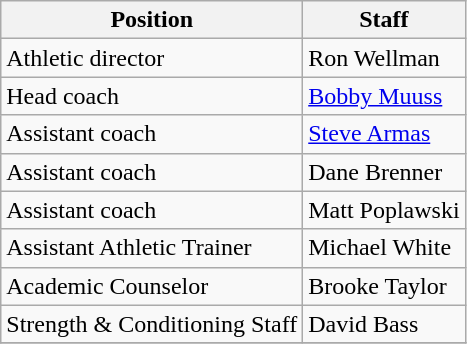<table class="wikitable">
<tr>
<th>Position</th>
<th>Staff</th>
</tr>
<tr>
<td>Athletic director</td>
<td>Ron Wellman</td>
</tr>
<tr>
<td>Head coach</td>
<td><a href='#'>Bobby Muuss</a></td>
</tr>
<tr>
<td>Assistant coach</td>
<td><a href='#'>Steve Armas</a></td>
</tr>
<tr>
<td>Assistant coach</td>
<td>Dane Brenner</td>
</tr>
<tr>
<td>Assistant coach</td>
<td>Matt Poplawski</td>
</tr>
<tr>
<td>Assistant Athletic Trainer</td>
<td>Michael White</td>
</tr>
<tr>
<td>Academic Counselor</td>
<td>Brooke Taylor</td>
</tr>
<tr>
<td>Strength & Conditioning Staff</td>
<td>David Bass</td>
</tr>
<tr>
</tr>
</table>
